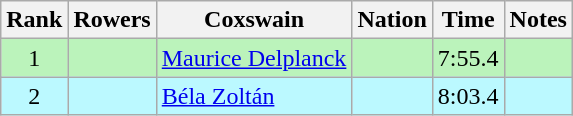<table class="wikitable sortable" style="text-align:center">
<tr>
<th>Rank</th>
<th>Rowers</th>
<th>Coxswain</th>
<th>Nation</th>
<th>Time</th>
<th>Notes</th>
</tr>
<tr bgcolor=bbf3bb>
<td>1</td>
<td align=left></td>
<td align=left><a href='#'>Maurice Delplanck</a></td>
<td align=left></td>
<td>7:55.4</td>
<td></td>
</tr>
<tr bgcolor=bbf9ff>
<td>2</td>
<td align=left></td>
<td align=left><a href='#'>Béla Zoltán</a></td>
<td align=left></td>
<td>8:03.4</td>
<td></td>
</tr>
</table>
